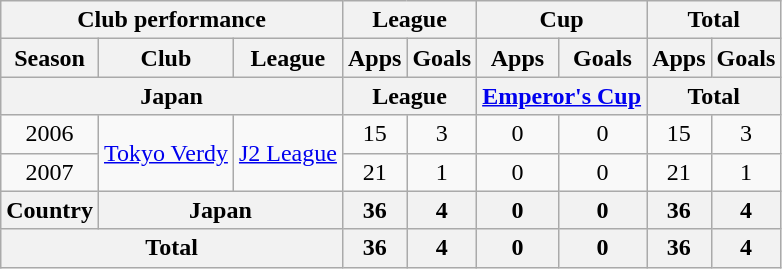<table class="wikitable" style="text-align:center;">
<tr>
<th colspan=3>Club performance</th>
<th colspan=2>League</th>
<th colspan=2>Cup</th>
<th colspan=2>Total</th>
</tr>
<tr>
<th>Season</th>
<th>Club</th>
<th>League</th>
<th>Apps</th>
<th>Goals</th>
<th>Apps</th>
<th>Goals</th>
<th>Apps</th>
<th>Goals</th>
</tr>
<tr>
<th colspan=3>Japan</th>
<th colspan=2>League</th>
<th colspan=2><a href='#'>Emperor's Cup</a></th>
<th colspan=2>Total</th>
</tr>
<tr>
<td>2006</td>
<td rowspan="2"><a href='#'>Tokyo Verdy</a></td>
<td rowspan="2"><a href='#'>J2 League</a></td>
<td>15</td>
<td>3</td>
<td>0</td>
<td>0</td>
<td>15</td>
<td>3</td>
</tr>
<tr>
<td>2007</td>
<td>21</td>
<td>1</td>
<td>0</td>
<td>0</td>
<td>21</td>
<td>1</td>
</tr>
<tr>
<th rowspan=1>Country</th>
<th colspan=2>Japan</th>
<th>36</th>
<th>4</th>
<th>0</th>
<th>0</th>
<th>36</th>
<th>4</th>
</tr>
<tr>
<th colspan=3>Total</th>
<th>36</th>
<th>4</th>
<th>0</th>
<th>0</th>
<th>36</th>
<th>4</th>
</tr>
</table>
